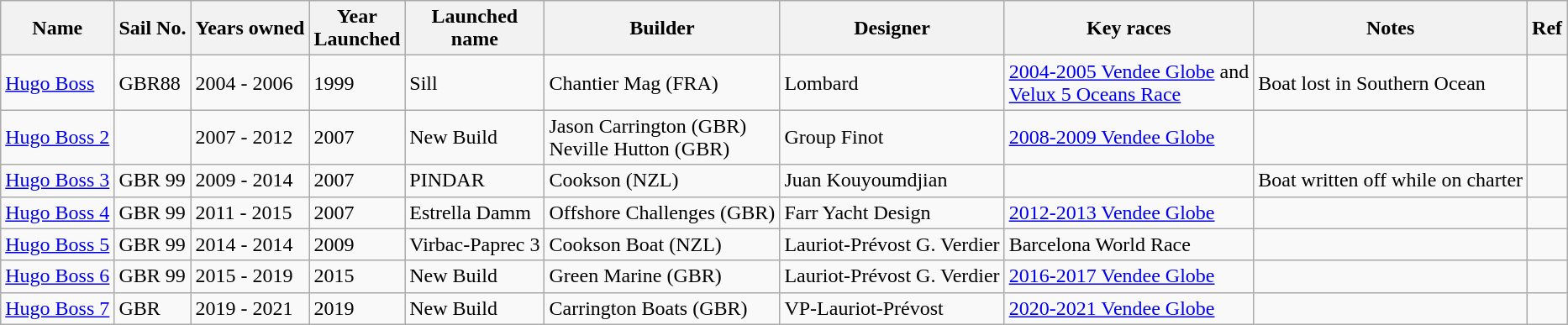<table class="wikitable sortable">
<tr>
<th>Name</th>
<th>Sail No.</th>
<th>Years owned</th>
<th>Year<br>Launched</th>
<th>Launched<br>name</th>
<th>Builder</th>
<th>Designer</th>
<th>Key races</th>
<th>Notes</th>
<th>Ref</th>
</tr>
<tr>
<td><a href='#'>Hugo Boss</a></td>
<td>GBR88</td>
<td>2004 - 2006</td>
<td>1999</td>
<td>Sill</td>
<td>Chantier Mag (FRA)</td>
<td>Lombard</td>
<td><a href='#'>2004-2005 Vendee Globe</a> and<br> <a href='#'>Velux 5 Oceans Race</a></td>
<td>Boat lost in Southern Ocean</td>
<td></td>
</tr>
<tr>
<td><a href='#'>Hugo Boss 2</a></td>
<td></td>
<td>2007 - 2012</td>
<td>2007</td>
<td>New Build</td>
<td>Jason Carrington (GBR)<br>Neville Hutton (GBR)</td>
<td>Group Finot</td>
<td><a href='#'>2008-2009 Vendee Globe</a></td>
<td></td>
<td></td>
</tr>
<tr>
<td><a href='#'>Hugo Boss 3</a></td>
<td>GBR 99</td>
<td>2009 - 2014</td>
<td>2007</td>
<td>PINDAR</td>
<td>Cookson (NZL)</td>
<td>Juan Kouyoumdjian</td>
<td></td>
<td>Boat written off while on charter</td>
<td></td>
</tr>
<tr>
<td><a href='#'>Hugo Boss 4</a></td>
<td>GBR 99</td>
<td>2011 - 2015</td>
<td>2007</td>
<td>Estrella Damm</td>
<td>Offshore Challenges (GBR)</td>
<td>Farr Yacht Design</td>
<td><a href='#'>2012-2013 Vendee Globe</a></td>
<td></td>
<td></td>
</tr>
<tr>
<td><a href='#'>Hugo Boss 5</a></td>
<td>GBR 99</td>
<td>2014 - 2014</td>
<td>2009</td>
<td>Virbac-Paprec 3</td>
<td>Cookson Boat (NZL)</td>
<td>Lauriot-Prévost G. Verdier</td>
<td>Barcelona World Race</td>
<td></td>
<td></td>
</tr>
<tr>
<td><a href='#'>Hugo Boss 6</a></td>
<td>GBR 99</td>
<td>2015 - 2019</td>
<td>2015</td>
<td>New Build</td>
<td>Green Marine (GBR)</td>
<td>Lauriot-Prévost G. Verdier</td>
<td><a href='#'>2016-2017 Vendee Globe</a></td>
<td></td>
<td></td>
</tr>
<tr>
<td><a href='#'>Hugo Boss 7</a></td>
<td>GBR</td>
<td>2019 - 2021</td>
<td>2019</td>
<td>New Build</td>
<td>Carrington Boats (GBR)</td>
<td>VP-Lauriot-Prévost</td>
<td><a href='#'>2020-2021 Vendee Globe</a></td>
<td></td>
<td></td>
</tr>
</table>
